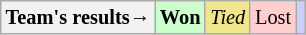<table style="margin-right:0; font-size:85%" class="wikitable">
<tr>
<th>Team's results→</th>
<td style="background-color:#cfc;"><strong>Won</strong></td>
<td style="background-color:#F0E68C;"><em>Tied</em></td>
<td style="background-color:#FFCFCF;">Lost</td>
<td style="background-color:#CFCFFF;"><em></em></td>
</tr>
</table>
